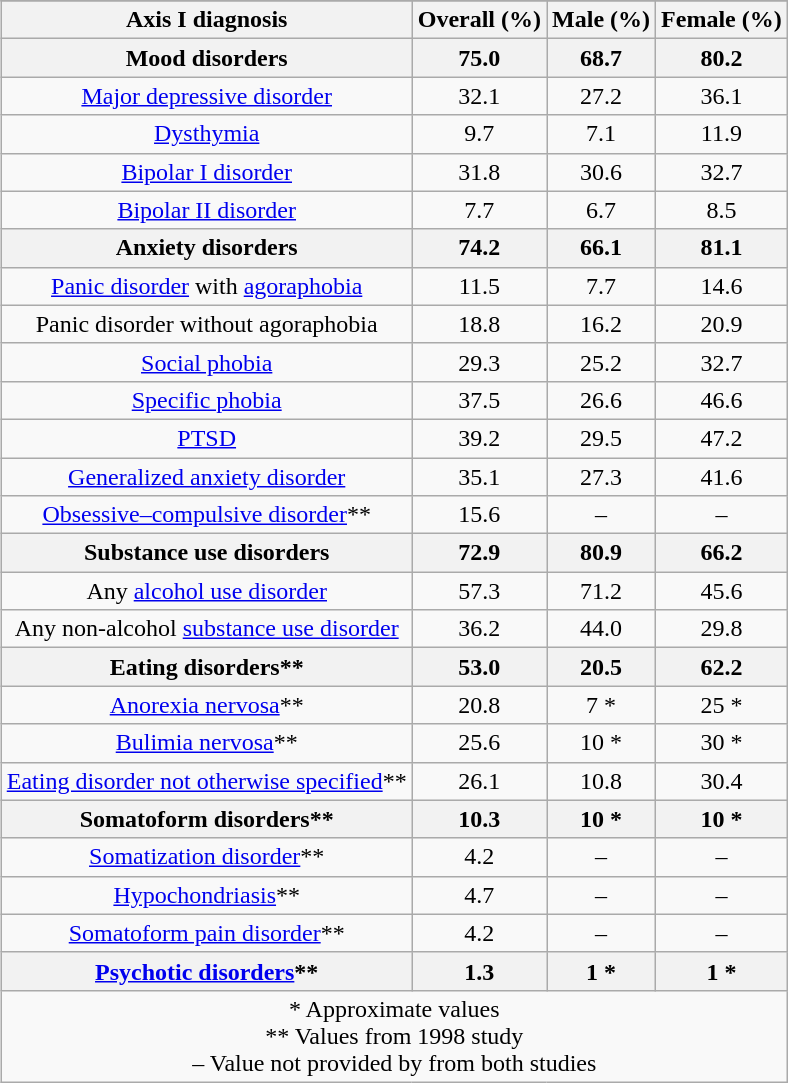<table class="wikitable" style = "float: right; margin-left:15px; text-align:center">
<tr>
</tr>
<tr>
<th>Axis I diagnosis</th>
<th>Overall (%)</th>
<th>Male (%)</th>
<th>Female (%)</th>
</tr>
<tr>
<th>Mood disorders</th>
<th>75.0</th>
<th>68.7</th>
<th>80.2</th>
</tr>
<tr>
<td><a href='#'>Major depressive disorder</a></td>
<td>32.1</td>
<td>27.2</td>
<td>36.1</td>
</tr>
<tr>
<td><a href='#'>Dysthymia</a></td>
<td>9.7</td>
<td>7.1</td>
<td>11.9</td>
</tr>
<tr>
<td><a href='#'>Bipolar I disorder</a></td>
<td>31.8</td>
<td>30.6</td>
<td>32.7</td>
</tr>
<tr>
<td><a href='#'>Bipolar II disorder</a></td>
<td>7.7</td>
<td>6.7</td>
<td>8.5</td>
</tr>
<tr>
<th>Anxiety disorders</th>
<th>74.2</th>
<th>66.1</th>
<th>81.1</th>
</tr>
<tr>
<td><a href='#'>Panic disorder</a> with <a href='#'>agoraphobia</a></td>
<td>11.5</td>
<td>7.7</td>
<td>14.6</td>
</tr>
<tr>
<td>Panic disorder without agoraphobia</td>
<td>18.8</td>
<td>16.2</td>
<td>20.9</td>
</tr>
<tr>
<td><a href='#'>Social phobia</a></td>
<td>29.3</td>
<td>25.2</td>
<td>32.7</td>
</tr>
<tr>
<td><a href='#'>Specific phobia</a></td>
<td>37.5</td>
<td>26.6</td>
<td>46.6</td>
</tr>
<tr>
<td><a href='#'>PTSD</a></td>
<td>39.2</td>
<td>29.5</td>
<td>47.2</td>
</tr>
<tr>
<td><a href='#'>Generalized anxiety disorder</a></td>
<td>35.1</td>
<td>27.3</td>
<td>41.6</td>
</tr>
<tr>
<td><a href='#'>Obsessive–compulsive disorder</a>**</td>
<td>15.6</td>
<td>–</td>
<td>–</td>
</tr>
<tr>
<th>Substance use disorders</th>
<th>72.9</th>
<th>80.9</th>
<th>66.2</th>
</tr>
<tr>
<td>Any <a href='#'>alcohol use disorder</a></td>
<td>57.3</td>
<td>71.2</td>
<td>45.6</td>
</tr>
<tr>
<td>Any non-alcohol <a href='#'>substance use disorder</a></td>
<td>36.2</td>
<td>44.0</td>
<td>29.8</td>
</tr>
<tr>
<th>Eating disorders**</th>
<th>53.0</th>
<th>20.5</th>
<th>62.2</th>
</tr>
<tr>
<td><a href='#'>Anorexia nervosa</a>**</td>
<td>20.8</td>
<td>7 *</td>
<td>25 *</td>
</tr>
<tr>
<td><a href='#'>Bulimia nervosa</a>**</td>
<td>25.6</td>
<td>10 *</td>
<td>30 *</td>
</tr>
<tr>
<td><a href='#'>Eating disorder not otherwise specified</a>**</td>
<td>26.1</td>
<td>10.8</td>
<td>30.4</td>
</tr>
<tr>
<th>Somatoform disorders**</th>
<th>10.3</th>
<th>10 *</th>
<th>10 *</th>
</tr>
<tr>
<td><a href='#'>Somatization disorder</a>**</td>
<td>4.2</td>
<td>–</td>
<td>–</td>
</tr>
<tr>
<td><a href='#'>Hypochondriasis</a>**</td>
<td>4.7</td>
<td>–</td>
<td>–</td>
</tr>
<tr>
<td><a href='#'>Somatoform pain disorder</a>**</td>
<td>4.2</td>
<td>–</td>
<td>–</td>
</tr>
<tr>
<th><a href='#'>Psychotic disorders</a>**</th>
<th>1.3</th>
<th>1 *</th>
<th>1 *</th>
</tr>
<tr>
<td Colspan="4">* Approximate values <br>** Values from 1998 study<br>– Value not provided by from both studies</td>
</tr>
</table>
